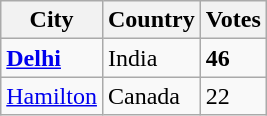<table class="wikitable">
<tr>
<th>City</th>
<th>Country</th>
<th>Votes</th>
</tr>
<tr>
<td><strong><a href='#'>Delhi</a></strong></td>
<td> India</td>
<td><strong>46</strong></td>
</tr>
<tr>
<td><a href='#'>Hamilton</a></td>
<td> Canada</td>
<td>22</td>
</tr>
</table>
